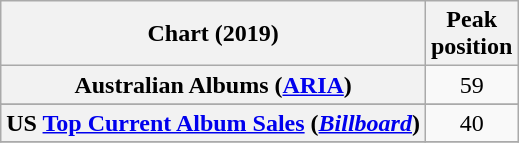<table class="wikitable sortable plainrowheaders" style="text-align:center">
<tr>
<th scope="col">Chart (2019)</th>
<th scope="col">Peak<br>position</th>
</tr>
<tr>
<th scope="row">Australian Albums (<a href='#'>ARIA</a>)</th>
<td>59</td>
</tr>
<tr>
</tr>
<tr>
</tr>
<tr>
</tr>
<tr>
</tr>
<tr>
</tr>
<tr>
</tr>
<tr>
</tr>
<tr>
</tr>
<tr>
</tr>
<tr>
</tr>
<tr>
</tr>
<tr>
</tr>
<tr>
<th scope="row">US <a href='#'>Top Current Album Sales</a> (<em><a href='#'>Billboard</a></em>)</th>
<td>40</td>
</tr>
<tr>
</tr>
</table>
